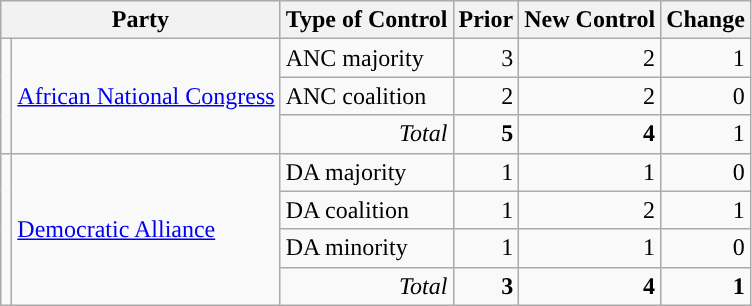<table class="wikitable" style="text-align:right">
<tr>
<th colspan="2">Party</th>
<th>Type of Control</th>
<th>Prior</th>
<th>New Control</th>
<th>Change</th>
</tr>
<tr>
<td rowspan="3" style="background:"></td>
<td rowspan="3" style="text-align:left;"><a href='#'>African National Congress</a></td>
<td style="text-align:left;">ANC majority</td>
<td>3</td>
<td>2</td>
<td> 1</td>
</tr>
<tr>
<td style="text-align:left;">ANC coalition</td>
<td>2</td>
<td>2</td>
<td> 0</td>
</tr>
<tr>
<td><em>Total</em></td>
<td><strong>5</strong></td>
<td><strong>4</strong></td>
<td> 1</td>
</tr>
<tr>
<td rowspan="4" style="background:"></td>
<td rowspan="4" style="text-align:left;"><a href='#'>Democratic Alliance</a></td>
<td style="text-align:left;">DA majority</td>
<td>1</td>
<td>1</td>
<td> 0</td>
</tr>
<tr>
<td style="text-align:left;">DA coalition</td>
<td>1</td>
<td>2</td>
<td> 1</td>
</tr>
<tr>
<td style="text-align:left;">DA minority</td>
<td>1</td>
<td>1</td>
<td> 0</td>
</tr>
<tr>
<td><em>Total</em></td>
<td><strong>3</strong></td>
<td><strong>4</strong></td>
<td><strong>1</strong></td>
</tr>
</table>
